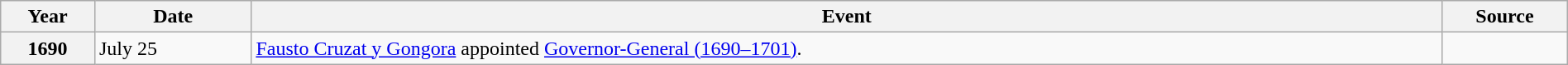<table class="wikitable toptextcells" style="width:100%;">
<tr>
<th scope="col" style="width:6%;">Year</th>
<th scope="col" style="width:10%;">Date</th>
<th scope="col">Event</th>
<th scope="col" style="width:8%;">Source</th>
</tr>
<tr>
<th scope="row">1690</th>
<td>July 25</td>
<td><a href='#'>Fausto Cruzat y Gongora</a> appointed <a href='#'>Governor-General (1690–1701)</a>.</td>
<td></td>
</tr>
</table>
